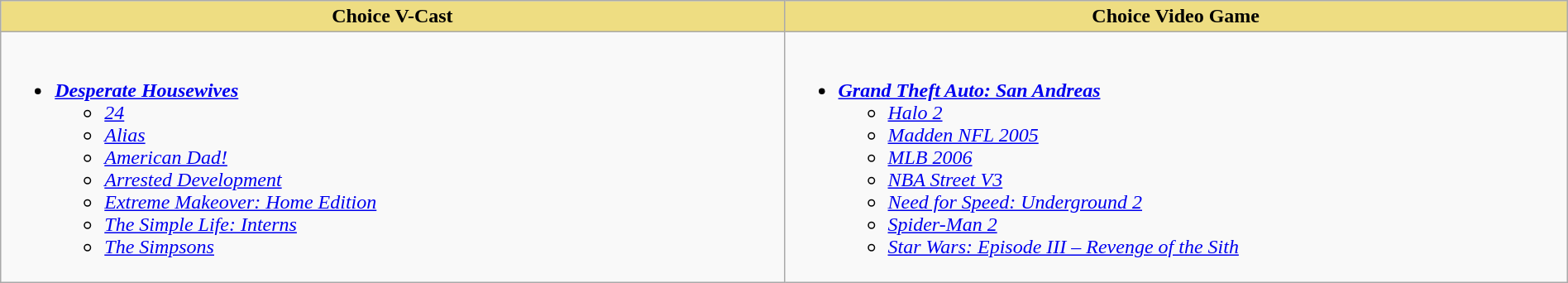<table class="wikitable" style="width:100%">
<tr>
<th style="background:#EEDD82; width:50%">Choice V-Cast</th>
<th style="background:#EEDD82; width:50%">Choice Video Game</th>
</tr>
<tr>
<td valign="top"><br><ul><li><strong><em><a href='#'>Desperate Housewives</a></em></strong><ul><li><em><a href='#'>24</a></em></li><li><em><a href='#'>Alias</a></em></li><li><em><a href='#'>American Dad!</a></em></li><li><em><a href='#'>Arrested Development</a></em></li><li><em><a href='#'>Extreme Makeover: Home Edition</a></em></li><li><em><a href='#'>The Simple Life: Interns</a></em></li><li><em><a href='#'>The Simpsons</a></em></li></ul></li></ul></td>
<td valign="top"><br><ul><li><strong><em><a href='#'>Grand Theft Auto: San Andreas</a></em></strong><ul><li><em><a href='#'>Halo 2</a></em></li><li><em><a href='#'>Madden NFL 2005</a></em></li><li><em><a href='#'>MLB 2006</a></em></li><li><em><a href='#'>NBA Street V3</a></em></li><li><em><a href='#'>Need for Speed: Underground 2</a></em></li><li><em><a href='#'>Spider-Man 2</a></em></li><li><em><a href='#'>Star Wars: Episode III – Revenge of the Sith</a></em></li></ul></li></ul></td>
</tr>
</table>
